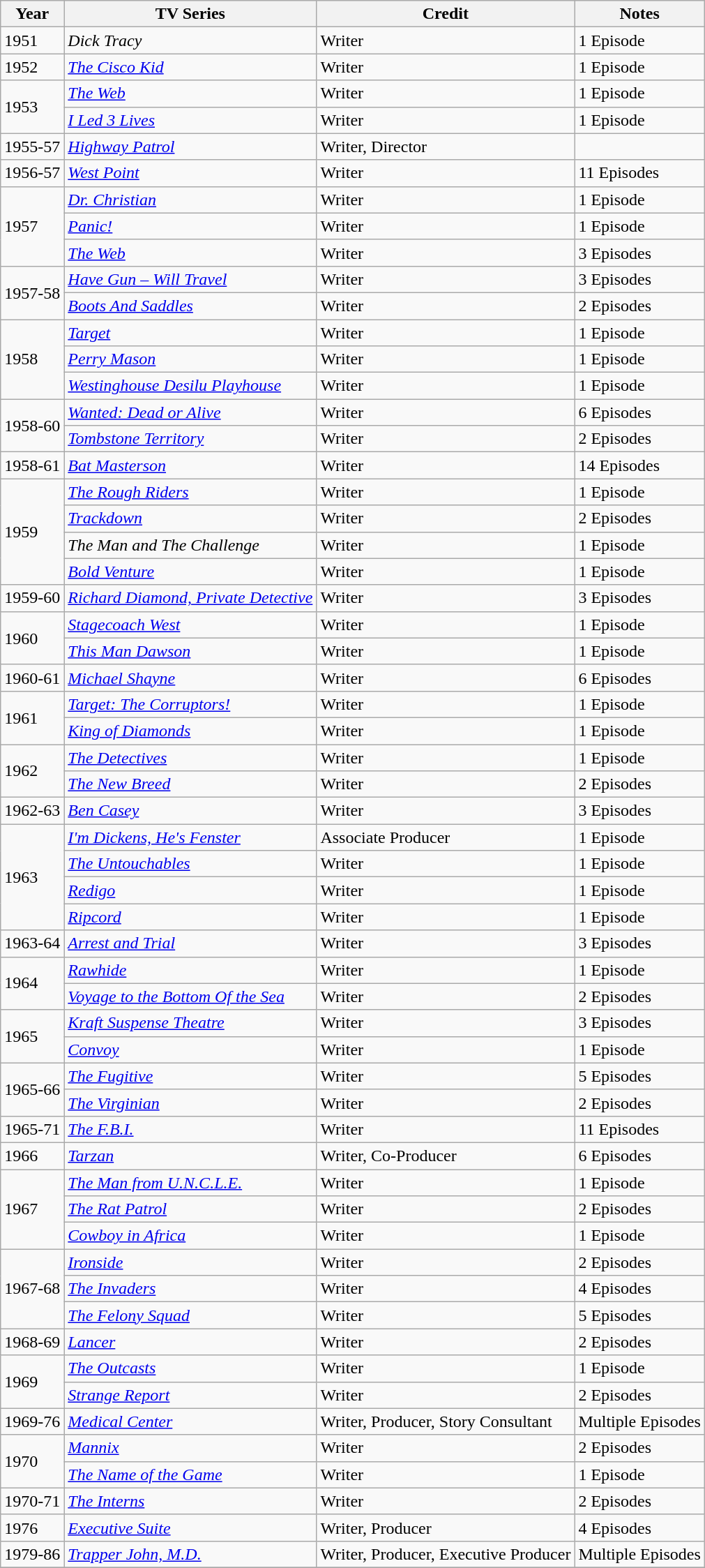<table class="wikitable">
<tr>
<th>Year</th>
<th>TV Series</th>
<th>Credit</th>
<th>Notes</th>
</tr>
<tr>
<td>1951</td>
<td><em>Dick Tracy</em></td>
<td>Writer</td>
<td>1 Episode</td>
</tr>
<tr>
<td>1952</td>
<td><em><a href='#'>The Cisco Kid</a></em></td>
<td>Writer</td>
<td>1 Episode</td>
</tr>
<tr>
<td rowspan=2>1953</td>
<td><em><a href='#'>The Web</a></em></td>
<td>Writer</td>
<td>1 Episode</td>
</tr>
<tr>
<td><em><a href='#'>I Led 3 Lives</a></em></td>
<td>Writer</td>
<td>1 Episode</td>
</tr>
<tr>
<td>1955-57</td>
<td><em><a href='#'>Highway Patrol</a></em></td>
<td>Writer, Director</td>
<td></td>
</tr>
<tr>
<td>1956-57</td>
<td><em><a href='#'>West Point</a></em></td>
<td>Writer</td>
<td>11 Episodes</td>
</tr>
<tr>
<td rowspan=3>1957</td>
<td><em><a href='#'>Dr. Christian</a></em></td>
<td>Writer</td>
<td>1 Episode</td>
</tr>
<tr>
<td><em><a href='#'>Panic!</a></em></td>
<td>Writer</td>
<td>1 Episode</td>
</tr>
<tr>
<td><em><a href='#'>The Web</a></em></td>
<td>Writer</td>
<td>3 Episodes</td>
</tr>
<tr>
<td rowspan=2>1957-58</td>
<td><em><a href='#'>Have Gun – Will Travel</a></em></td>
<td>Writer</td>
<td>3 Episodes</td>
</tr>
<tr>
<td><em><a href='#'>Boots And Saddles</a></em></td>
<td>Writer</td>
<td>2 Episodes</td>
</tr>
<tr>
<td rowspan=3>1958</td>
<td><em><a href='#'>Target</a></em></td>
<td>Writer</td>
<td>1 Episode</td>
</tr>
<tr>
<td><em><a href='#'>Perry Mason</a></em></td>
<td>Writer</td>
<td>1 Episode</td>
</tr>
<tr>
<td><em><a href='#'>Westinghouse Desilu Playhouse</a></em></td>
<td>Writer</td>
<td>1 Episode</td>
</tr>
<tr>
<td rowspan=2>1958-60</td>
<td><em><a href='#'>Wanted: Dead or Alive</a></em></td>
<td>Writer</td>
<td>6 Episodes</td>
</tr>
<tr>
<td><em><a href='#'>Tombstone Territory</a></em></td>
<td>Writer</td>
<td>2 Episodes</td>
</tr>
<tr>
<td>1958-61</td>
<td><em><a href='#'>Bat Masterson</a></em></td>
<td>Writer</td>
<td>14 Episodes</td>
</tr>
<tr>
<td rowspan=4>1959</td>
<td><em><a href='#'>The Rough Riders</a></em></td>
<td>Writer</td>
<td>1 Episode</td>
</tr>
<tr>
<td><em><a href='#'>Trackdown</a></em></td>
<td>Writer</td>
<td>2 Episodes</td>
</tr>
<tr>
<td><em>The Man and The Challenge</em></td>
<td>Writer</td>
<td>1 Episode</td>
</tr>
<tr>
<td><em><a href='#'>Bold Venture</a></em></td>
<td>Writer</td>
<td>1 Episode</td>
</tr>
<tr>
<td>1959-60</td>
<td><em><a href='#'>Richard Diamond, Private Detective</a></em></td>
<td>Writer</td>
<td>3 Episodes</td>
</tr>
<tr>
<td rowspan=2>1960</td>
<td><em><a href='#'>Stagecoach West</a></em></td>
<td>Writer</td>
<td>1 Episode</td>
</tr>
<tr>
<td><em><a href='#'>This Man Dawson</a></em></td>
<td>Writer</td>
<td>1 Episode</td>
</tr>
<tr>
<td>1960-61</td>
<td><em><a href='#'>Michael Shayne</a></em></td>
<td>Writer</td>
<td>6 Episodes</td>
</tr>
<tr>
<td rowspan=2>1961</td>
<td><em><a href='#'>Target: The Corruptors!</a></em></td>
<td>Writer</td>
<td>1 Episode</td>
</tr>
<tr>
<td><em><a href='#'>King of Diamonds</a></em></td>
<td>Writer</td>
<td>1 Episode</td>
</tr>
<tr>
<td rowspan=2>1962</td>
<td><em><a href='#'>The Detectives</a></em></td>
<td>Writer</td>
<td>1 Episode</td>
</tr>
<tr>
<td><em><a href='#'>The New Breed</a></em></td>
<td>Writer</td>
<td>2 Episodes</td>
</tr>
<tr>
<td>1962-63</td>
<td><em><a href='#'>Ben Casey</a></em></td>
<td>Writer</td>
<td>3 Episodes</td>
</tr>
<tr>
<td rowspan=4>1963</td>
<td><em><a href='#'>I'm Dickens, He's Fenster</a></em></td>
<td>Associate Producer</td>
<td>1 Episode</td>
</tr>
<tr>
<td><em><a href='#'>The Untouchables</a></em></td>
<td>Writer</td>
<td>1 Episode</td>
</tr>
<tr>
<td><em><a href='#'>Redigo</a></em></td>
<td>Writer</td>
<td>1 Episode</td>
</tr>
<tr>
<td><em><a href='#'>Ripcord</a></em></td>
<td>Writer</td>
<td>1 Episode</td>
</tr>
<tr>
<td>1963-64</td>
<td><em><a href='#'>Arrest and Trial</a></em></td>
<td>Writer</td>
<td>3 Episodes</td>
</tr>
<tr>
<td rowspan=2>1964</td>
<td><em><a href='#'>Rawhide</a></em></td>
<td>Writer</td>
<td>1 Episode</td>
</tr>
<tr>
<td><em><a href='#'>Voyage to the Bottom Of the Sea</a></em></td>
<td>Writer</td>
<td>2 Episodes</td>
</tr>
<tr>
<td rowspan=2>1965</td>
<td><em><a href='#'>Kraft Suspense Theatre</a></em></td>
<td>Writer</td>
<td>3 Episodes</td>
</tr>
<tr>
<td><em><a href='#'>Convoy</a></em></td>
<td>Writer</td>
<td>1 Episode</td>
</tr>
<tr>
<td rowspan=2>1965-66</td>
<td><em><a href='#'>The Fugitive</a></em></td>
<td>Writer</td>
<td>5 Episodes</td>
</tr>
<tr>
<td><em><a href='#'>The Virginian</a></em></td>
<td>Writer</td>
<td>2 Episodes</td>
</tr>
<tr>
<td>1965-71</td>
<td><em><a href='#'>The F.B.I.</a></em></td>
<td>Writer</td>
<td>11 Episodes</td>
</tr>
<tr>
<td>1966</td>
<td><em><a href='#'>Tarzan</a></em></td>
<td>Writer, Co-Producer</td>
<td>6 Episodes</td>
</tr>
<tr>
<td rowspan=3>1967</td>
<td><em><a href='#'>The Man from U.N.C.L.E.</a></em></td>
<td>Writer</td>
<td>1 Episode</td>
</tr>
<tr>
<td><em><a href='#'>The Rat Patrol</a></em></td>
<td>Writer</td>
<td>2 Episodes</td>
</tr>
<tr>
<td><em><a href='#'>Cowboy in Africa</a></em></td>
<td>Writer</td>
<td>1 Episode</td>
</tr>
<tr>
<td rowspan=3>1967-68</td>
<td><em><a href='#'>Ironside</a></em></td>
<td>Writer</td>
<td>2 Episodes</td>
</tr>
<tr>
<td><em><a href='#'>The Invaders</a></em></td>
<td>Writer</td>
<td>4 Episodes</td>
</tr>
<tr>
<td><em><a href='#'>The Felony Squad</a></em></td>
<td>Writer</td>
<td>5 Episodes</td>
</tr>
<tr>
<td>1968-69</td>
<td><em><a href='#'>Lancer</a></em></td>
<td>Writer</td>
<td>2 Episodes</td>
</tr>
<tr>
<td rowspan=2>1969</td>
<td><em><a href='#'>The Outcasts</a></em></td>
<td>Writer</td>
<td>1 Episode</td>
</tr>
<tr>
<td><em><a href='#'>Strange Report</a></em></td>
<td>Writer</td>
<td>2 Episodes</td>
</tr>
<tr>
<td>1969-76</td>
<td><em><a href='#'>Medical Center</a></em></td>
<td>Writer, Producer, Story Consultant</td>
<td>Multiple Episodes</td>
</tr>
<tr>
<td rowspan=2>1970</td>
<td><em><a href='#'>Mannix</a></em></td>
<td>Writer</td>
<td>2 Episodes</td>
</tr>
<tr>
<td><em><a href='#'>The Name of the Game</a></em></td>
<td>Writer</td>
<td>1 Episode</td>
</tr>
<tr>
<td>1970-71</td>
<td><em><a href='#'>The Interns</a></em></td>
<td>Writer</td>
<td>2 Episodes</td>
</tr>
<tr>
<td>1976</td>
<td><em><a href='#'>Executive Suite</a></em></td>
<td>Writer, Producer</td>
<td>4 Episodes</td>
</tr>
<tr>
<td>1979-86</td>
<td><em><a href='#'>Trapper John, M.D.</a></em></td>
<td>Writer, Producer, Executive Producer</td>
<td>Multiple Episodes</td>
</tr>
<tr>
</tr>
</table>
